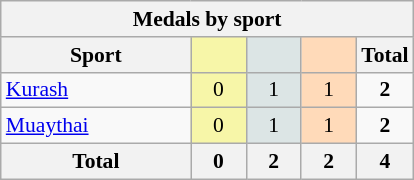<table class="wikitable" style="font-size:90%; text-align:center;">
<tr>
<th colspan=5>Medals by sport</th>
</tr>
<tr>
<th width=120>Sport</th>
<th scope="col" width=30 style="background:#F7F6A8;"></th>
<th scope="col" width=30 style="background:#DCE5E5;"></th>
<th scope="col" width=30 style="background:#FFDAB9;"></th>
<th width=30>Total</th>
</tr>
<tr>
<td align=left> <a href='#'>Kurash</a></td>
<td style="background:#F7F6A8;">0</td>
<td style="background:#DCE5E5;">1</td>
<td style="background:#FFDAB9;">1</td>
<td><strong>2</strong></td>
</tr>
<tr>
<td align=left> <a href='#'>Muaythai</a></td>
<td style="background:#F7F6A8;">0</td>
<td style="background:#DCE5E5;">1</td>
<td style="background:#FFDAB9;">1</td>
<td><strong>2</strong></td>
</tr>
<tr class="sortbottom">
<th>Total</th>
<th>0</th>
<th>2</th>
<th>2</th>
<th>4</th>
</tr>
</table>
